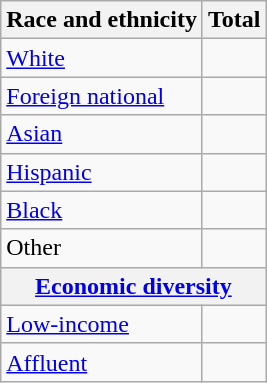<table class="wikitable floatright sortable collapsible"; text-align:right; font-size:80%;">
<tr>
<th>Race and ethnicity</th>
<th colspan="2" data-sort-type=number>Total</th>
</tr>
<tr>
<td><a href='#'>White</a></td>
<td align=right></td>
</tr>
<tr>
<td><a href='#'>Foreign national</a></td>
<td align=right></td>
</tr>
<tr>
<td><a href='#'>Asian</a></td>
<td align=right></td>
</tr>
<tr>
<td><a href='#'>Hispanic</a></td>
<td align=right></td>
</tr>
<tr>
<td><a href='#'>Black</a></td>
<td align=right></td>
</tr>
<tr>
<td>Other</td>
<td align=right></td>
</tr>
<tr>
<th colspan="4" data-sort-type=number><a href='#'>Economic diversity</a></th>
</tr>
<tr>
<td><a href='#'>Low-income</a></td>
<td align=right></td>
</tr>
<tr>
<td><a href='#'>Affluent</a></td>
<td align=right></td>
</tr>
</table>
